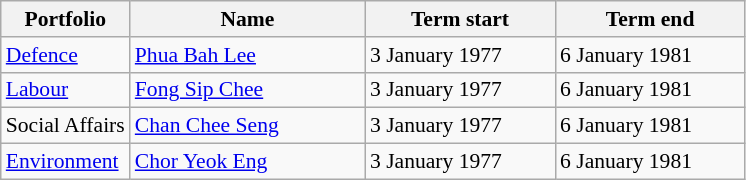<table class="wikitable unsortable" style="font-size: 90%;">
<tr>
<th scope="col">Portfolio</th>
<th scope="col" width="150px">Name</th>
<th scope="col" width="120px">Term start</th>
<th scope="col" width="120px">Term end</th>
</tr>
<tr>
<td><a href='#'>Defence</a></td>
<td><a href='#'>Phua Bah Lee</a></td>
<td>3 January 1977</td>
<td>6 January 1981</td>
</tr>
<tr>
<td><a href='#'>Labour</a></td>
<td><a href='#'>Fong Sip Chee</a></td>
<td>3 January 1977</td>
<td>6 January 1981</td>
</tr>
<tr>
<td>Social Affairs</td>
<td><a href='#'>Chan Chee Seng</a></td>
<td>3 January 1977</td>
<td>6 January 1981</td>
</tr>
<tr>
<td><a href='#'>Environment</a></td>
<td><a href='#'>Chor Yeok Eng</a></td>
<td>3 January 1977</td>
<td>6 January 1981</td>
</tr>
</table>
